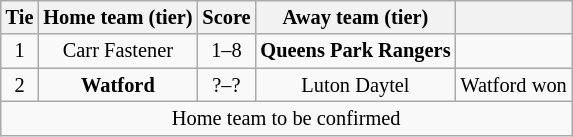<table class="wikitable" style="text-align:center; font-size:85%">
<tr>
<th>Tie</th>
<th>Home team (tier)</th>
<th>Score</th>
<th>Away team (tier)</th>
<th></th>
</tr>
<tr>
<td align="center">1</td>
<td>Carr Fastener</td>
<td align="center">1–8</td>
<td><strong>Queens Park Rangers</strong></td>
<td></td>
</tr>
<tr>
<td align="center">2</td>
<td><strong>Watford</strong></td>
<td align="center">?–?</td>
<td>Luton Daytel</td>
<td>Watford won</td>
</tr>
<tr>
<td colspan="5" align="center">Home team to be confirmed</td>
</tr>
</table>
